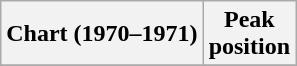<table class="wikitable sortable plainrowheaders" style="text-align:center">
<tr>
<th scope="col">Chart (1970–1971)</th>
<th scope="col">Peak<br>position</th>
</tr>
<tr>
</tr>
</table>
